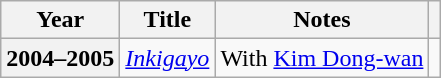<table class="wikitable plainrowheaders sortable">
<tr>
<th scope="col">Year</th>
<th scope="col">Title</th>
<th scope="col" class="unsortable">Notes</th>
<th scope="col" class="unsortable"></th>
</tr>
<tr>
<th scope="row">2004–2005</th>
<td><em><a href='#'>Inkigayo</a></em></td>
<td>With <a href='#'>Kim Dong-wan</a></td>
<td style="text-align:center"></td>
</tr>
</table>
